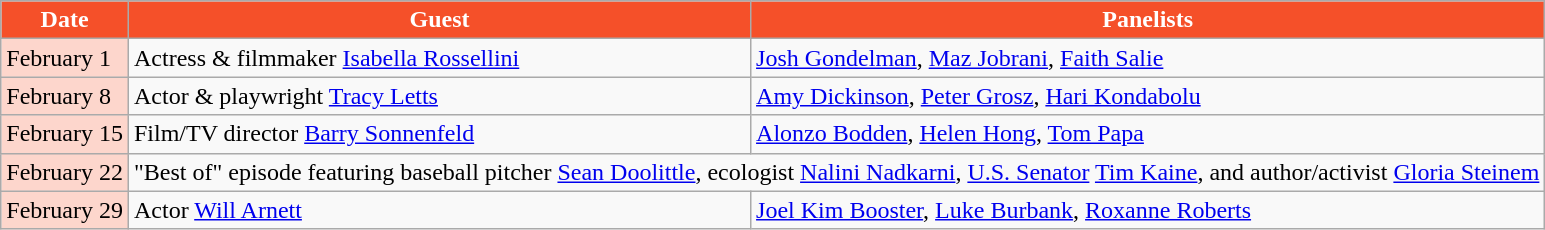<table class="wikitable">
<tr>
<th style="background:#F55029;color:#FFFFFF;">Date</th>
<th style="background:#F55029;color:#FFFFFF;">Guest</th>
<th style="background:#F55029;color:#FFFFFF;">Panelists</th>
</tr>
<tr>
<td style="background:#FDD6CC;color:#000000;">February 1</td>
<td>Actress & filmmaker <a href='#'>Isabella Rossellini</a></td>
<td><a href='#'>Josh Gondelman</a>, <a href='#'>Maz Jobrani</a>, <a href='#'>Faith Salie</a></td>
</tr>
<tr>
<td style="background:#FDD6CC;color:#000000;">February 8</td>
<td>Actor & playwright <a href='#'>Tracy Letts</a></td>
<td><a href='#'>Amy Dickinson</a>, <a href='#'>Peter Grosz</a>, <a href='#'>Hari Kondabolu</a></td>
</tr>
<tr>
<td style="background:#FDD6CC;color:#000000;">February 15</td>
<td>Film/TV director <a href='#'>Barry Sonnenfeld</a></td>
<td><a href='#'>Alonzo Bodden</a>, <a href='#'>Helen Hong</a>, <a href='#'>Tom Papa</a></td>
</tr>
<tr>
<td style="background:#FDD6CC;color:#000000;">February 22</td>
<td colspan=2>"Best of" episode featuring baseball pitcher <a href='#'>Sean Doolittle</a>, ecologist <a href='#'>Nalini Nadkarni</a>, <a href='#'>U.S. Senator</a> <a href='#'>Tim Kaine</a>, and author/activist <a href='#'>Gloria Steinem</a></td>
</tr>
<tr>
<td style="background:#FDD6CC;color:#000000;">February 29</td>
<td>Actor <a href='#'>Will Arnett</a></td>
<td><a href='#'>Joel Kim Booster</a>, <a href='#'>Luke Burbank</a>, <a href='#'>Roxanne Roberts</a></td>
</tr>
</table>
